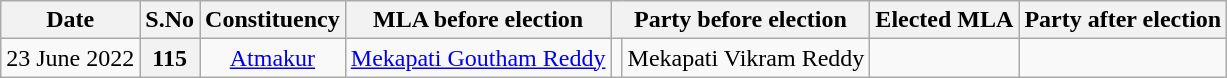<table class="wikitable sortable" style="text-align:center;">
<tr>
<th>Date</th>
<th>S.No</th>
<th>Constituency</th>
<th>MLA before election</th>
<th colspan="2">Party before election</th>
<th>Elected MLA</th>
<th colspan="2">Party after election</th>
</tr>
<tr>
<td>23 June 2022</td>
<th>115</th>
<td><a href='#'>Atmakur</a></td>
<td><a href='#'>Mekapati Goutham Reddy</a></td>
<td></td>
<td>Mekapati Vikram Reddy</td>
<td></td>
</tr>
</table>
